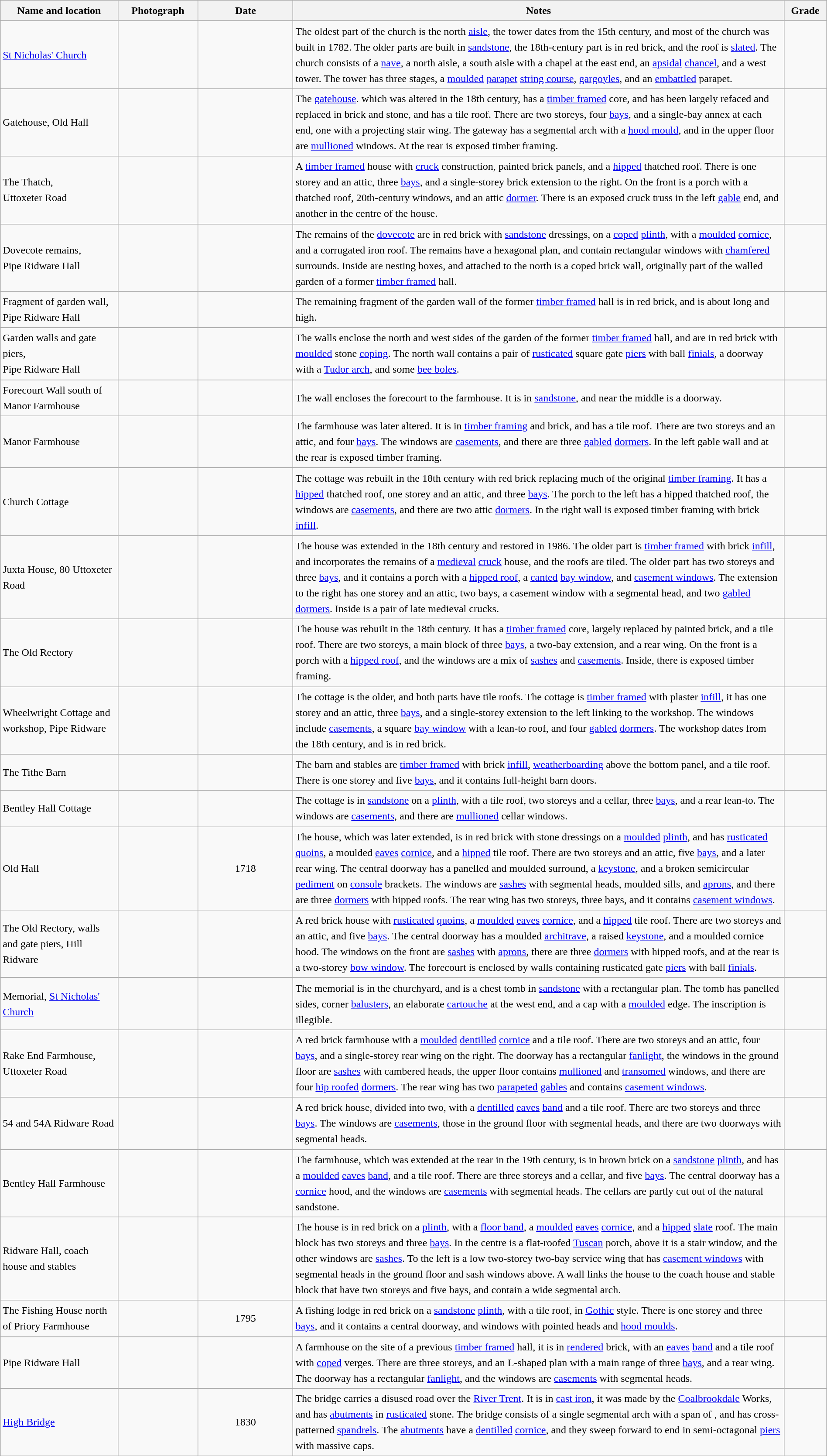<table class="wikitable sortable plainrowheaders" style="width:100%; border:0; text-align:left; line-height:150%;">
<tr>
<th scope="col"  style="width:150px">Name and location</th>
<th scope="col"  style="width:100px" class="unsortable">Photograph</th>
<th scope="col"  style="width:120px">Date</th>
<th scope="col"  style="width:650px" class="unsortable">Notes</th>
<th scope="col"  style="width:50px">Grade</th>
</tr>
<tr>
<td><a href='#'>St Nicholas' Church</a><br><small></small></td>
<td></td>
<td align="center"></td>
<td>The oldest part of the church is the north <a href='#'>aisle</a>, the tower dates from the 15th century, and most of the church was built in 1782.  The older parts are built in <a href='#'>sandstone</a>, the 18th-century part is in red brick, and the roof is <a href='#'>slated</a>.  The church consists of a <a href='#'>nave</a>, a north aisle, a south aisle with a chapel at the east end, an <a href='#'>apsidal</a> <a href='#'>chancel</a>, and a west tower.  The tower has three stages, a <a href='#'>moulded</a> <a href='#'>parapet</a> <a href='#'>string course</a>, <a href='#'>gargoyles</a>, and an <a href='#'>embattled</a> parapet.</td>
<td align="center" ></td>
</tr>
<tr>
<td>Gatehouse, Old Hall<br><small></small></td>
<td></td>
<td align="center"></td>
<td>The <a href='#'>gatehouse</a>. which was altered in the 18th century, has a <a href='#'>timber framed</a> core, and has been largely refaced and replaced in brick and stone, and has a tile roof.  There are two storeys, four <a href='#'>bays</a>, and a single-bay annex at each end, one with a projecting stair wing.  The gateway has a segmental arch with a <a href='#'>hood mould</a>, and in the upper floor are <a href='#'>mullioned</a> windows.  At the rear is exposed timber framing.</td>
<td align="center" ></td>
</tr>
<tr>
<td>The Thatch,<br>Uttoxeter Road<br><small></small></td>
<td></td>
<td align="center"></td>
<td>A <a href='#'>timber framed</a> house with <a href='#'>cruck</a> construction, painted brick panels, and a <a href='#'>hipped</a> thatched roof.  There is one storey and an attic, three <a href='#'>bays</a>, and a single-storey brick extension to the right.  On the front is a porch with a thatched roof, 20th-century windows, and an attic <a href='#'>dormer</a>.  There is an exposed cruck truss in the left <a href='#'>gable</a> end, and another in the centre of the house.</td>
<td align="center" ></td>
</tr>
<tr>
<td>Dovecote remains,<br>Pipe Ridware Hall<br><small></small></td>
<td></td>
<td align="center"></td>
<td>The remains of the <a href='#'>dovecote</a> are in red brick with <a href='#'>sandstone</a> dressings, on a <a href='#'>coped</a> <a href='#'>plinth</a>, with a <a href='#'>moulded</a> <a href='#'>cornice</a>, and a corrugated iron roof.  The remains have a hexagonal plan, and contain rectangular windows with <a href='#'>chamfered</a> surrounds.  Inside are nesting boxes, and attached to the north is a coped brick wall, originally part of the walled garden of a former <a href='#'>timber framed</a> hall.</td>
<td align="center" ></td>
</tr>
<tr>
<td>Fragment of garden wall,<br>Pipe Ridware Hall<br><small></small></td>
<td></td>
<td align="center"></td>
<td>The remaining fragment of the garden wall of the former <a href='#'>timber framed</a> hall is in red brick, and is about  long and  high.</td>
<td align="center" ></td>
</tr>
<tr>
<td>Garden walls and gate piers,<br>Pipe Ridware Hall<br><small></small></td>
<td></td>
<td align="center"></td>
<td>The walls enclose the north and west sides of the garden of the former <a href='#'>timber framed</a> hall, and are in red brick with <a href='#'>moulded</a> stone <a href='#'>coping</a>.  The north wall contains a pair of <a href='#'>rusticated</a> square gate <a href='#'>piers</a> with ball <a href='#'>finials</a>, a doorway with a <a href='#'>Tudor arch</a>, and some <a href='#'>bee boles</a>.</td>
<td align="center" ></td>
</tr>
<tr>
<td>Forecourt Wall south of Manor Farmhouse<br><small></small></td>
<td></td>
<td align="center"></td>
<td>The wall encloses the forecourt to the farmhouse.  It is in <a href='#'>sandstone</a>, and near the middle is a doorway.</td>
<td align="center" ></td>
</tr>
<tr>
<td>Manor Farmhouse<br><small></small></td>
<td></td>
<td align="center"></td>
<td>The farmhouse was later altered.  It is in <a href='#'>timber framing</a> and brick, and has a tile roof.  There are two storeys and an attic, and four <a href='#'>bays</a>.  The windows are <a href='#'>casements</a>, and there are three <a href='#'>gabled</a> <a href='#'>dormers</a>.  In the left gable wall and at the rear is exposed timber framing.</td>
<td align="center" ></td>
</tr>
<tr>
<td>Church Cottage<br><small></small></td>
<td></td>
<td align="center"></td>
<td>The cottage was rebuilt in the 18th century with red brick replacing much of the original <a href='#'>timber framing</a>.  It has a <a href='#'>hipped</a> thatched roof, one storey and an attic, and three <a href='#'>bays</a>.  The porch to the left has a hipped thatched roof, the windows are <a href='#'>casements</a>, and there are two attic <a href='#'>dormers</a>.  In the right wall is exposed timber framing with brick <a href='#'>infill</a>.</td>
<td align="center" ></td>
</tr>
<tr>
<td>Juxta House, 80 Uttoxeter Road<br><small></small></td>
<td></td>
<td align="center"></td>
<td>The house was extended in the 18th century and restored in 1986.  The older part is <a href='#'>timber framed</a> with brick <a href='#'>infill</a>, and incorporates the remains of a <a href='#'>medieval</a> <a href='#'>cruck</a> house, and the roofs are tiled.  The older part has two storeys and three <a href='#'>bays</a>, and it contains a porch with a <a href='#'>hipped roof</a>, a <a href='#'>canted</a> <a href='#'>bay window</a>, and <a href='#'>casement windows</a>.  The extension to the right has one storey and an attic, two bays, a casement window with a segmental head, and two <a href='#'>gabled</a> <a href='#'>dormers</a>.  Inside is a pair of late medieval crucks.</td>
<td align="center" ></td>
</tr>
<tr>
<td>The Old Rectory<br><small></small></td>
<td></td>
<td align="center"></td>
<td>The house was rebuilt in the 18th century.  It has a <a href='#'>timber framed</a> core, largely replaced by painted brick, and a tile roof.  There are two storeys, a main block of three <a href='#'>bays</a>, a two-bay extension, and a rear wing.  On the front is a porch with a <a href='#'>hipped roof</a>, and the windows are a mix of <a href='#'>sashes</a> and <a href='#'>casements</a>.  Inside, there is exposed timber framing.</td>
<td align="center" ></td>
</tr>
<tr>
<td>Wheelwright Cottage and workshop, Pipe Ridware<br><small></small></td>
<td></td>
<td align="center"></td>
<td>The cottage is the older, and both parts have tile roofs.  The cottage is <a href='#'>timber framed</a> with plaster <a href='#'>infill</a>, it has one storey and an attic, three <a href='#'>bays</a>, and a single-storey extension to the left linking to the workshop.  The windows include <a href='#'>casements</a>, a square <a href='#'>bay window</a> with a lean-to roof, and four <a href='#'>gabled</a> <a href='#'>dormers</a>.  The workshop dates from the 18th century, and is in red brick.</td>
<td align="center" ></td>
</tr>
<tr>
<td>The Tithe Barn<br><small></small></td>
<td></td>
<td align="center"></td>
<td>The barn and stables are <a href='#'>timber framed</a> with brick <a href='#'>infill</a>, <a href='#'>weatherboarding</a> above the bottom panel, and a tile roof.  There is one storey and five <a href='#'>bays</a>, and it contains full-height barn doors.</td>
<td align="center" ></td>
</tr>
<tr>
<td>Bentley Hall Cottage<br><small></small></td>
<td></td>
<td align="center"></td>
<td>The cottage is in <a href='#'>sandstone</a> on a <a href='#'>plinth</a>, with a tile roof, two storeys and a cellar, three <a href='#'>bays</a>, and a rear lean-to.  The windows are <a href='#'>casements</a>, and there are <a href='#'>mullioned</a> cellar windows.</td>
<td align="center" ></td>
</tr>
<tr>
<td>Old Hall<br><small></small></td>
<td></td>
<td align="center">1718</td>
<td>The house, which was later extended, is in red brick with stone dressings on a <a href='#'>moulded</a> <a href='#'>plinth</a>, and has <a href='#'>rusticated</a> <a href='#'>quoins</a>, a moulded <a href='#'>eaves</a> <a href='#'>cornice</a>, and a <a href='#'>hipped</a> tile roof.  There are two storeys and an attic, five <a href='#'>bays</a>, and a later rear wing.  The central doorway has a panelled and moulded surround, a <a href='#'>keystone</a>, and a broken semicircular <a href='#'>pediment</a> on <a href='#'>console</a> brackets.  The windows are <a href='#'>sashes</a> with segmental heads, moulded sills, and <a href='#'>aprons</a>, and there are three <a href='#'>dormers</a> with hipped roofs.  The rear wing has two storeys, three bays, and it contains <a href='#'>casement windows</a>.</td>
<td align="center" ></td>
</tr>
<tr>
<td>The Old Rectory, walls and gate piers, Hill Ridware<br><small></small></td>
<td></td>
<td align="center"></td>
<td>A red brick house with <a href='#'>rusticated</a> <a href='#'>quoins</a>, a <a href='#'>moulded</a> <a href='#'>eaves</a> <a href='#'>cornice</a>, and a <a href='#'>hipped</a> tile roof.  There are two storeys and an attic, and five <a href='#'>bays</a>.  The central doorway has a moulded <a href='#'>architrave</a>, a raised <a href='#'>keystone</a>, and a moulded cornice hood.  The windows on the front are <a href='#'>sashes</a> with <a href='#'>aprons</a>, there are three <a href='#'>dormers</a> with hipped roofs, and at the rear is a two-storey <a href='#'>bow window</a>.  The forecourt is enclosed by walls containing rusticated gate <a href='#'>piers</a> with ball <a href='#'>finials</a>.</td>
<td align="center" ></td>
</tr>
<tr>
<td>Memorial, <a href='#'>St Nicholas' Church</a><br><small></small></td>
<td></td>
<td align="center"></td>
<td>The memorial is in the churchyard, and is a chest tomb in <a href='#'>sandstone</a> with a rectangular plan.  The tomb has panelled sides, corner <a href='#'>balusters</a>, an elaborate <a href='#'>cartouche</a> at the west end, and a cap with a <a href='#'>moulded</a> edge.  The inscription is illegible.</td>
<td align="center" ></td>
</tr>
<tr>
<td>Rake End Farmhouse,<br>Uttoxeter Road<br><small></small></td>
<td></td>
<td align="center"></td>
<td>A red brick farmhouse with a <a href='#'>moulded</a> <a href='#'>dentilled</a> <a href='#'>cornice</a> and a tile roof.  There are two storeys and an attic, four <a href='#'>bays</a>, and a single-storey rear wing on the right.  The doorway has a rectangular <a href='#'>fanlight</a>, the windows in the ground floor are <a href='#'>sashes</a> with cambered heads, the upper floor contains <a href='#'>mullioned</a> and <a href='#'>transomed</a> windows, and there are four <a href='#'>hip roofed</a> <a href='#'>dormers</a>.  The rear wing has two <a href='#'>parapeted</a> <a href='#'>gables</a> and contains <a href='#'>casement windows</a>.</td>
<td align="center" ></td>
</tr>
<tr>
<td>54 and 54A Ridware Road<br><small></small></td>
<td></td>
<td align="center"></td>
<td>A red brick house, divided into two, with a <a href='#'>dentilled</a> <a href='#'>eaves</a> <a href='#'>band</a> and a tile roof.  There are two storeys and three <a href='#'>bays</a>.  The windows are <a href='#'>casements</a>, those in the ground floor with segmental heads, and there are two doorways with segmental heads.</td>
<td align="center" ></td>
</tr>
<tr>
<td>Bentley Hall Farmhouse<br><small></small></td>
<td></td>
<td align="center"></td>
<td>The farmhouse, which was extended at the rear in the 19th century, is in brown brick on a <a href='#'>sandstone</a> <a href='#'>plinth</a>, and has a <a href='#'>moulded</a> <a href='#'>eaves</a> <a href='#'>band</a>, and a tile roof.  There are three storeys and a cellar, and five <a href='#'>bays</a>.  The central doorway has a <a href='#'>cornice</a> hood, and the windows are <a href='#'>casements</a> with segmental heads.  The cellars are partly cut out of the natural sandstone.</td>
<td align="center" ></td>
</tr>
<tr>
<td>Ridware Hall, coach house and stables<br><small></small></td>
<td></td>
<td align="center"></td>
<td>The house is in red brick on a <a href='#'>plinth</a>, with a <a href='#'>floor band</a>, a <a href='#'>moulded</a> <a href='#'>eaves</a> <a href='#'>cornice</a>, and a <a href='#'>hipped</a> <a href='#'>slate</a> roof.  The main block has two storeys and three <a href='#'>bays</a>.  In the centre is a flat-roofed <a href='#'>Tuscan</a> porch, above it is a stair window, and the other windows are <a href='#'>sashes</a>.  To the left is a low two-storey two-bay service wing that has <a href='#'>casement windows</a> with segmental heads in the ground floor and sash windows above.  A wall links the house to the coach house and stable block that have two storeys and five bays, and contain a wide segmental arch.</td>
<td align="center" ></td>
</tr>
<tr>
<td>The Fishing House north of Priory Farmhouse<br><small></small></td>
<td></td>
<td align="center">1795</td>
<td>A fishing lodge in red brick on a <a href='#'>sandstone</a> <a href='#'>plinth</a>, with a tile roof, in <a href='#'>Gothic</a> style.  There is one storey and three <a href='#'>bays</a>, and it contains a central doorway, and windows with pointed heads and <a href='#'>hood moulds</a>.</td>
<td align="center" ></td>
</tr>
<tr>
<td>Pipe Ridware Hall<br><small></small></td>
<td></td>
<td align="center"></td>
<td>A farmhouse on the site of a previous <a href='#'>timber framed</a> hall, it is in <a href='#'>rendered</a> brick, with an <a href='#'>eaves</a> <a href='#'>band</a> and a tile roof with <a href='#'>coped</a> verges.  There are three storeys, and an L-shaped plan with a main range of three <a href='#'>bays</a>, and a rear wing.  The doorway has a rectangular <a href='#'>fanlight</a>, and the windows are <a href='#'>casements</a> with segmental heads.</td>
<td align="center" ></td>
</tr>
<tr>
<td><a href='#'>High Bridge</a><br><small></small></td>
<td></td>
<td align="center">1830</td>
<td>The bridge carries a disused road over the <a href='#'>River Trent</a>.  It is in <a href='#'>cast iron</a>, it was made by the <a href='#'>Coalbrookdale</a> Works, and has <a href='#'>abutments</a> in <a href='#'>rusticated</a> stone.  The bridge consists of a single segmental arch with a span of , and has cross-patterned <a href='#'>spandrels</a>.   The <a href='#'>abutments</a> have a <a href='#'>dentilled</a> <a href='#'>cornice</a>, and they sweep forward to end in semi-octagonal <a href='#'>piers</a> with massive caps.</td>
<td align="center" ></td>
</tr>
<tr>
</tr>
</table>
